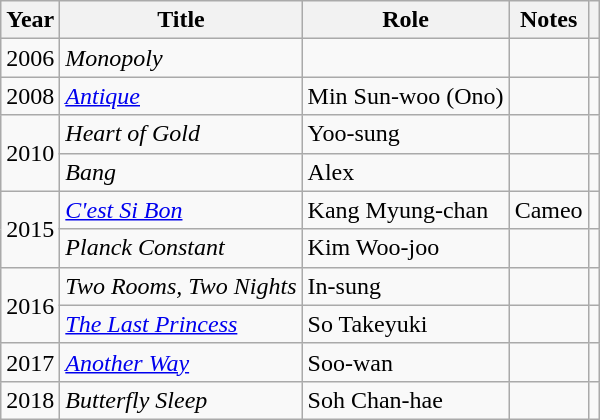<table class="wikitable sortable">
<tr>
<th>Year</th>
<th>Title</th>
<th>Role</th>
<th>Notes</th>
<th></th>
</tr>
<tr>
<td>2006</td>
<td><em>Monopoly</em></td>
<td></td>
<td></td>
<td></td>
</tr>
<tr>
<td>2008</td>
<td><em><a href='#'>Antique</a></em></td>
<td>Min Sun-woo (Ono)</td>
<td></td>
<td></td>
</tr>
<tr>
<td rowspan=2>2010</td>
<td><em>Heart of Gold</em></td>
<td>Yoo-sung</td>
<td></td>
<td></td>
</tr>
<tr>
<td><em>Bang</em></td>
<td>Alex</td>
<td></td>
<td></td>
</tr>
<tr>
<td rowspan=2>2015</td>
<td><em><a href='#'>C'est Si Bon</a></em></td>
<td>Kang Myung-chan</td>
<td>Cameo</td>
<td></td>
</tr>
<tr>
<td><em>Planck Constant</em></td>
<td>Kim Woo-joo</td>
<td></td>
<td></td>
</tr>
<tr>
<td rowspan=2>2016</td>
<td><em>Two Rooms, Two Nights</em></td>
<td>In-sung</td>
<td></td>
<td></td>
</tr>
<tr>
<td><em><a href='#'>The Last Princess</a></em></td>
<td>So Takeyuki</td>
<td></td>
<td></td>
</tr>
<tr>
<td>2017</td>
<td><em><a href='#'>Another Way</a></em></td>
<td>Soo-wan</td>
<td></td>
<td></td>
</tr>
<tr>
<td>2018</td>
<td><em>Butterfly Sleep</em></td>
<td>Soh Chan-hae</td>
<td></td>
<td></td>
</tr>
</table>
